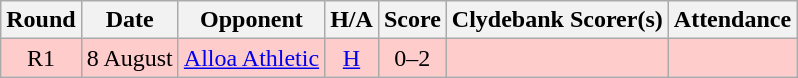<table class="wikitable" style="text-align:center">
<tr>
<th>Round</th>
<th>Date</th>
<th>Opponent</th>
<th>H/A</th>
<th>Score</th>
<th>Clydebank Scorer(s)</th>
<th>Attendance</th>
</tr>
<tr bgcolor=#FFCCCC>
<td>R1</td>
<td align=left>8 August</td>
<td align=left><a href='#'>Alloa Athletic</a></td>
<td><a href='#'>H</a></td>
<td>0–2</td>
<td align=left></td>
<td></td>
</tr>
</table>
